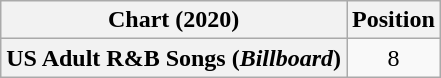<table class="wikitable sortable plainrowheaders">
<tr>
<th scope="col">Chart (2020)</th>
<th scope="col">Position</th>
</tr>
<tr>
<th scope="row">US Adult R&B Songs (<em>Billboard</em>)</th>
<td align="center">8</td>
</tr>
</table>
